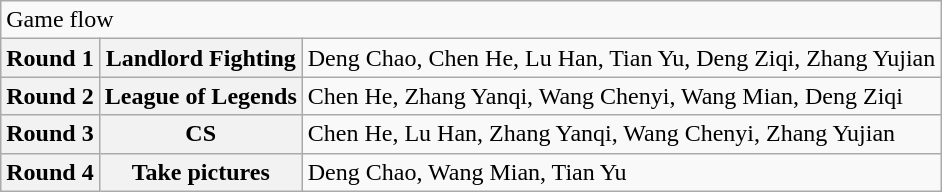<table class="wikitable">
<tr>
<td colspan="3">Game flow</td>
</tr>
<tr>
<th>Round 1</th>
<th>Landlord Fighting</th>
<td>Deng Chao, Chen He, Lu Han, Tian Yu, Deng Ziqi, Zhang Yujian</td>
</tr>
<tr>
<th>Round 2</th>
<th>League of Legends</th>
<td>Chen He, Zhang Yanqi, Wang Chenyi, Wang Mian, Deng Ziqi</td>
</tr>
<tr>
<th>Round 3</th>
<th>CS</th>
<td>Chen He, Lu Han, Zhang Yanqi, Wang Chenyi, Zhang Yujian</td>
</tr>
<tr>
<th>Round 4</th>
<th>Take pictures</th>
<td>Deng Chao, Wang Mian, Tian Yu</td>
</tr>
</table>
